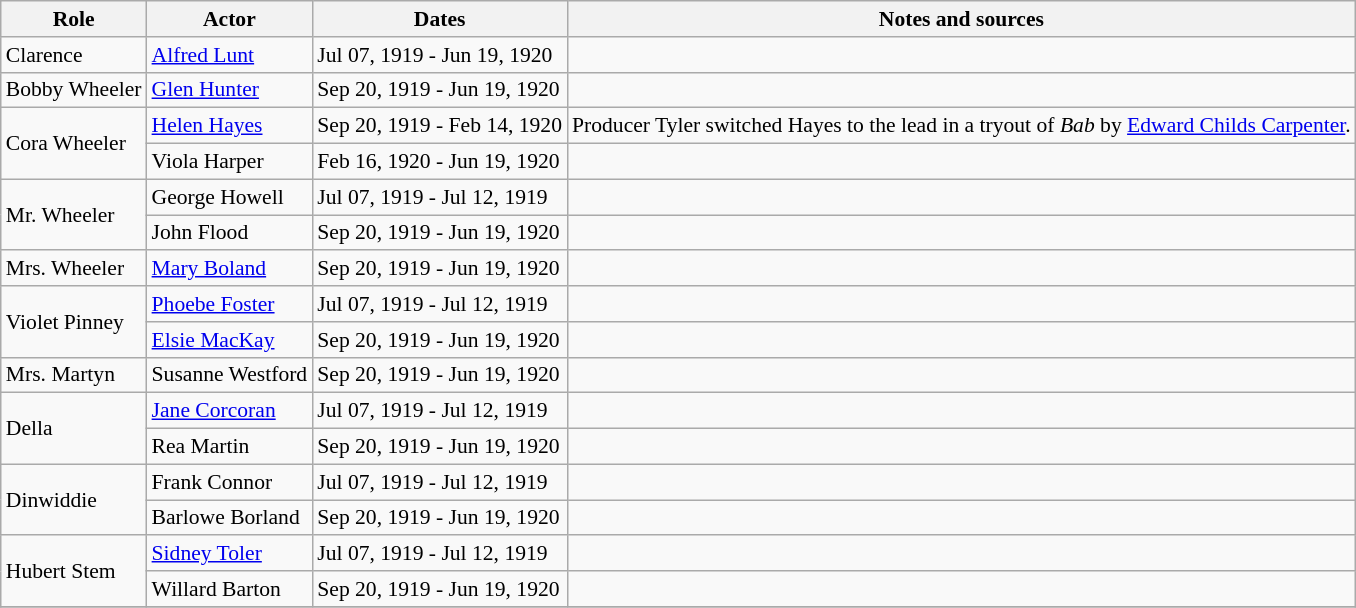<table class="wikitable sortable plainrowheaders" style="font-size: 90%">
<tr>
<th scope="col">Role</th>
<th scope="col">Actor</th>
<th scope="col">Dates</th>
<th scope="col">Notes and sources</th>
</tr>
<tr>
<td>Clarence</td>
<td><a href='#'>Alfred Lunt</a></td>
<td>Jul 07, 1919 - Jun 19, 1920</td>
<td></td>
</tr>
<tr>
<td>Bobby Wheeler</td>
<td><a href='#'>Glen Hunter</a></td>
<td>Sep 20, 1919 - Jun 19, 1920</td>
<td></td>
</tr>
<tr>
<td rowspan=2>Cora Wheeler</td>
<td><a href='#'>Helen Hayes</a></td>
<td>Sep 20, 1919 - Feb 14, 1920</td>
<td>Producer Tyler switched Hayes to the lead in a tryout of <em>Bab</em> by <a href='#'>Edward Childs Carpenter</a>.</td>
</tr>
<tr>
<td>Viola Harper</td>
<td>Feb 16, 1920 - Jun 19, 1920</td>
<td></td>
</tr>
<tr>
<td rowspan=2>Mr. Wheeler</td>
<td>George Howell</td>
<td>Jul 07, 1919 - Jul 12, 1919</td>
<td></td>
</tr>
<tr>
<td>John Flood</td>
<td>Sep 20, 1919 - Jun 19, 1920</td>
<td></td>
</tr>
<tr>
<td>Mrs. Wheeler</td>
<td><a href='#'>Mary Boland</a></td>
<td>Sep 20, 1919 - Jun 19, 1920</td>
<td></td>
</tr>
<tr>
<td rowspan=2>Violet Pinney</td>
<td><a href='#'>Phoebe Foster</a></td>
<td>Jul 07, 1919 - Jul 12, 1919</td>
<td></td>
</tr>
<tr>
<td><a href='#'>Elsie MacKay</a></td>
<td>Sep 20, 1919 - Jun 19, 1920</td>
<td></td>
</tr>
<tr>
<td>Mrs. Martyn</td>
<td>Susanne Westford</td>
<td>Sep 20, 1919 - Jun 19, 1920</td>
<td></td>
</tr>
<tr>
<td rowspan=2>Della</td>
<td><a href='#'>Jane Corcoran</a></td>
<td>Jul 07, 1919 - Jul 12, 1919</td>
<td></td>
</tr>
<tr>
<td>Rea Martin</td>
<td>Sep 20, 1919 - Jun 19, 1920</td>
<td></td>
</tr>
<tr>
<td rowspan=2>Dinwiddie</td>
<td>Frank Connor</td>
<td>Jul 07, 1919 - Jul 12, 1919</td>
<td></td>
</tr>
<tr>
<td>Barlowe Borland</td>
<td>Sep 20, 1919 - Jun 19, 1920</td>
<td></td>
</tr>
<tr>
<td rowspan=2>Hubert Stem</td>
<td><a href='#'>Sidney Toler</a></td>
<td>Jul 07, 1919 - Jul 12, 1919</td>
<td></td>
</tr>
<tr>
<td>Willard Barton</td>
<td>Sep 20, 1919 - Jun 19, 1920</td>
<td></td>
</tr>
<tr>
</tr>
</table>
